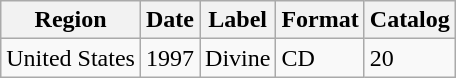<table class="wikitable">
<tr>
<th>Region</th>
<th>Date</th>
<th>Label</th>
<th>Format</th>
<th>Catalog</th>
</tr>
<tr>
<td>United States</td>
<td>1997</td>
<td>Divine</td>
<td>CD</td>
<td>20</td>
</tr>
</table>
